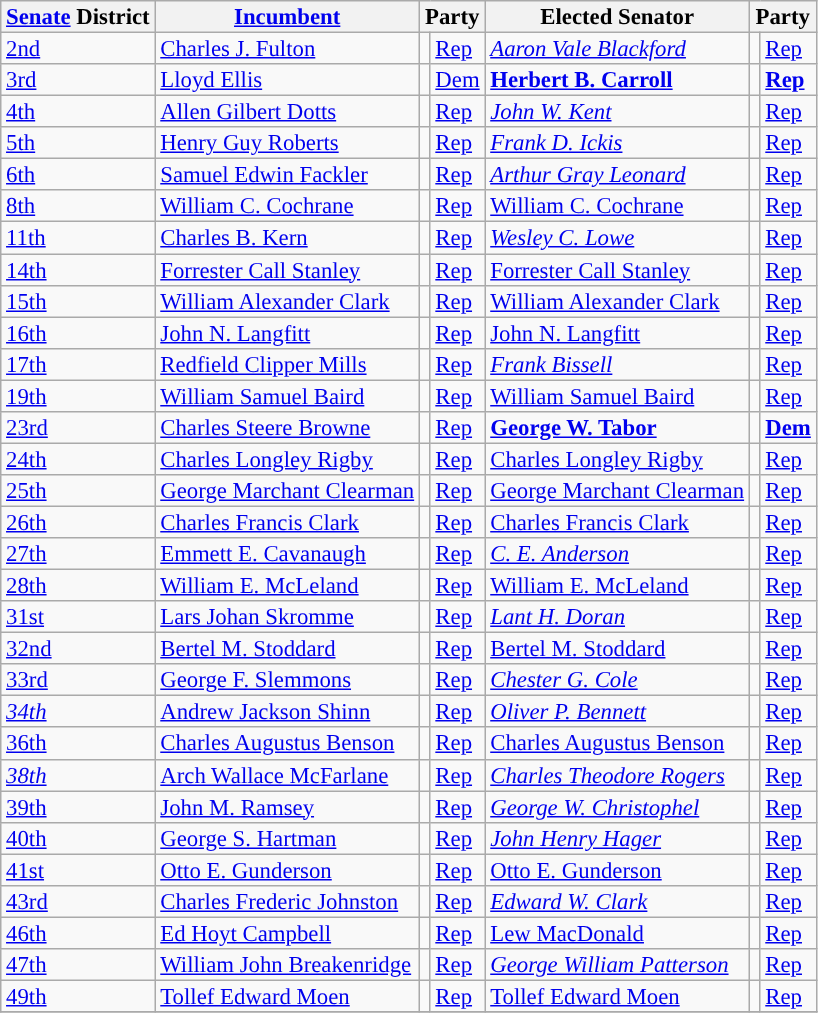<table class="sortable wikitable" style="font-size:95%;line-height:14px;">
<tr>
<th class="unsortable"><a href='#'>Senate</a> District</th>
<th class="unsortable"><a href='#'>Incumbent</a></th>
<th colspan="2">Party</th>
<th class="unsortable">Elected Senator</th>
<th colspan="2">Party</th>
</tr>
<tr>
<td><a href='#'>2nd</a></td>
<td><a href='#'>Charles J. Fulton</a></td>
<td style="background:"></td>
<td><a href='#'>Rep</a></td>
<td><em><a href='#'>Aaron Vale Blackford</a></em></td>
<td style="background:"></td>
<td><a href='#'>Rep</a></td>
</tr>
<tr>
<td><a href='#'>3rd</a></td>
<td><a href='#'>Lloyd Ellis</a></td>
<td style="background:"></td>
<td><a href='#'>Dem</a></td>
<td><strong><a href='#'>Herbert B. Carroll</a></strong></td>
<td style="background:"></td>
<td><strong><a href='#'>Rep</a></strong></td>
</tr>
<tr>
<td><a href='#'>4th</a></td>
<td><a href='#'>Allen Gilbert Dotts</a></td>
<td style="background:"></td>
<td><a href='#'>Rep</a></td>
<td><em><a href='#'>John W. Kent</a></em></td>
<td style="background:"></td>
<td><a href='#'>Rep</a></td>
</tr>
<tr>
<td><a href='#'>5th</a></td>
<td><a href='#'>Henry Guy Roberts</a></td>
<td style="background:"></td>
<td><a href='#'>Rep</a></td>
<td><em><a href='#'>Frank D. Ickis</a></em></td>
<td style="background:"></td>
<td><a href='#'>Rep</a></td>
</tr>
<tr>
<td><a href='#'>6th</a></td>
<td><a href='#'>Samuel Edwin Fackler</a></td>
<td style="background:"></td>
<td><a href='#'>Rep</a></td>
<td><em><a href='#'>Arthur Gray Leonard</a></em></td>
<td style="background:"></td>
<td><a href='#'>Rep</a></td>
</tr>
<tr>
<td><a href='#'>8th</a></td>
<td><a href='#'>William C. Cochrane</a></td>
<td style="background:"></td>
<td><a href='#'>Rep</a></td>
<td><a href='#'>William C. Cochrane</a></td>
<td style="background:"></td>
<td><a href='#'>Rep</a></td>
</tr>
<tr>
<td><a href='#'>11th</a></td>
<td><a href='#'>Charles B. Kern</a></td>
<td style="background:"></td>
<td><a href='#'>Rep</a></td>
<td><em><a href='#'>Wesley C. Lowe</a></em></td>
<td style="background:"></td>
<td><a href='#'>Rep</a></td>
</tr>
<tr>
<td><a href='#'>14th</a></td>
<td><a href='#'>Forrester Call Stanley</a></td>
<td style="background:"></td>
<td><a href='#'>Rep</a></td>
<td><a href='#'>Forrester Call Stanley</a></td>
<td style="background:"></td>
<td><a href='#'>Rep</a></td>
</tr>
<tr>
<td><a href='#'>15th</a></td>
<td><a href='#'>William Alexander Clark</a></td>
<td style="background:"></td>
<td><a href='#'>Rep</a></td>
<td><a href='#'>William Alexander Clark</a></td>
<td style="background:"></td>
<td><a href='#'>Rep</a></td>
</tr>
<tr>
<td><a href='#'>16th</a></td>
<td><a href='#'>John N. Langfitt</a></td>
<td style="background:"></td>
<td><a href='#'>Rep</a></td>
<td><a href='#'>John N. Langfitt</a></td>
<td style="background:"></td>
<td><a href='#'>Rep</a></td>
</tr>
<tr>
<td><a href='#'>17th</a></td>
<td><a href='#'>Redfield Clipper Mills</a></td>
<td style="background:"></td>
<td><a href='#'>Rep</a></td>
<td><em><a href='#'>Frank Bissell</a></em></td>
<td style="background:"></td>
<td><a href='#'>Rep</a></td>
</tr>
<tr>
<td><a href='#'>19th</a></td>
<td><a href='#'>William Samuel Baird</a></td>
<td style="background:"></td>
<td><a href='#'>Rep</a></td>
<td><a href='#'>William Samuel Baird</a></td>
<td style="background:"></td>
<td><a href='#'>Rep</a></td>
</tr>
<tr>
<td><a href='#'>23rd</a></td>
<td><a href='#'>Charles Steere Browne</a></td>
<td style="background:"></td>
<td><a href='#'>Rep</a></td>
<td><strong><a href='#'>George W. Tabor</a></strong></td>
<td style="background:"></td>
<td><strong><a href='#'>Dem</a></strong></td>
</tr>
<tr>
<td><a href='#'>24th</a></td>
<td><a href='#'>Charles Longley Rigby</a></td>
<td style="background:"></td>
<td><a href='#'>Rep</a></td>
<td><a href='#'>Charles Longley Rigby</a></td>
<td style="background:"></td>
<td><a href='#'>Rep</a></td>
</tr>
<tr>
<td><a href='#'>25th</a></td>
<td><a href='#'>George Marchant Clearman</a></td>
<td style="background:"></td>
<td><a href='#'>Rep</a></td>
<td><a href='#'>George Marchant Clearman</a></td>
<td style="background:"></td>
<td><a href='#'>Rep</a></td>
</tr>
<tr>
<td><a href='#'>26th</a></td>
<td><a href='#'>Charles Francis Clark</a></td>
<td style="background:"></td>
<td><a href='#'>Rep</a></td>
<td><a href='#'>Charles Francis Clark</a></td>
<td style="background:"></td>
<td><a href='#'>Rep</a></td>
</tr>
<tr>
<td><a href='#'>27th</a></td>
<td><a href='#'>Emmett E. Cavanaugh</a></td>
<td style="background:"></td>
<td><a href='#'>Rep</a></td>
<td><em><a href='#'>C. E. Anderson</a></em></td>
<td style="background:"></td>
<td><a href='#'>Rep</a></td>
</tr>
<tr>
<td><a href='#'>28th</a></td>
<td><a href='#'>William E. McLeland</a></td>
<td style="background:"></td>
<td><a href='#'>Rep</a></td>
<td><a href='#'>William E. McLeland</a></td>
<td style="background:"></td>
<td><a href='#'>Rep</a></td>
</tr>
<tr>
<td><a href='#'>31st</a></td>
<td><a href='#'>Lars Johan Skromme</a></td>
<td style="background:"></td>
<td><a href='#'>Rep</a></td>
<td><em><a href='#'>Lant H. Doran</a></em></td>
<td style="background:"></td>
<td><a href='#'>Rep</a></td>
</tr>
<tr>
<td><a href='#'>32nd</a></td>
<td><a href='#'>Bertel M. Stoddard</a></td>
<td style="background:"></td>
<td><a href='#'>Rep</a></td>
<td><a href='#'>Bertel M. Stoddard</a></td>
<td style="background:"></td>
<td><a href='#'>Rep</a></td>
</tr>
<tr>
<td><a href='#'>33rd</a></td>
<td><a href='#'>George F. Slemmons</a></td>
<td style="background:"></td>
<td><a href='#'>Rep</a></td>
<td><em><a href='#'>Chester G. Cole</a></em></td>
<td style="background:"></td>
<td><a href='#'>Rep</a></td>
</tr>
<tr>
<td><em><a href='#'>34th</a></em></td>
<td><a href='#'>Andrew Jackson Shinn</a></td>
<td style="background:"></td>
<td><a href='#'>Rep</a></td>
<td><em><a href='#'>Oliver P. Bennett</a></em></td>
<td style="background:"></td>
<td><a href='#'>Rep</a></td>
</tr>
<tr>
<td><a href='#'>36th</a></td>
<td><a href='#'>Charles Augustus Benson</a></td>
<td style="background:"></td>
<td><a href='#'>Rep</a></td>
<td><a href='#'>Charles Augustus Benson</a></td>
<td style="background:"></td>
<td><a href='#'>Rep</a></td>
</tr>
<tr>
<td><em><a href='#'>38th</a></em></td>
<td><a href='#'>Arch Wallace McFarlane</a></td>
<td style="background:"></td>
<td><a href='#'>Rep</a></td>
<td><em><a href='#'>Charles Theodore Rogers</a></em></td>
<td style="background:"></td>
<td><a href='#'>Rep</a></td>
</tr>
<tr>
<td><a href='#'>39th</a></td>
<td><a href='#'>John M. Ramsey</a></td>
<td style="background:"></td>
<td><a href='#'>Rep</a></td>
<td><em><a href='#'>George W. Christophel</a></em></td>
<td style="background:"></td>
<td><a href='#'>Rep</a></td>
</tr>
<tr>
<td><a href='#'>40th</a></td>
<td><a href='#'>George S. Hartman</a></td>
<td style="background:"></td>
<td><a href='#'>Rep</a></td>
<td><em><a href='#'>John Henry Hager</a></em></td>
<td style="background:"></td>
<td><a href='#'>Rep</a></td>
</tr>
<tr>
<td><a href='#'>41st</a></td>
<td><a href='#'>Otto E. Gunderson</a></td>
<td style="background:"></td>
<td><a href='#'>Rep</a></td>
<td><a href='#'>Otto E. Gunderson</a></td>
<td style="background:"></td>
<td><a href='#'>Rep</a></td>
</tr>
<tr>
<td><a href='#'>43rd</a></td>
<td><a href='#'>Charles Frederic Johnston</a></td>
<td style="background:"></td>
<td><a href='#'>Rep</a></td>
<td><em><a href='#'>Edward W. Clark</a></em></td>
<td style="background:"></td>
<td><a href='#'>Rep</a></td>
</tr>
<tr>
<td><a href='#'>46th</a></td>
<td><a href='#'>Ed Hoyt Campbell</a></td>
<td style="background:"></td>
<td><a href='#'>Rep</a></td>
<td><a href='#'>Lew MacDonald</a></td>
<td style="background:"></td>
<td><a href='#'>Rep</a></td>
</tr>
<tr>
<td><a href='#'>47th</a></td>
<td><a href='#'>William John Breakenridge</a></td>
<td style="background:"></td>
<td><a href='#'>Rep</a></td>
<td><em><a href='#'>George William Patterson</a></em></td>
<td style="background:"></td>
<td><a href='#'>Rep</a></td>
</tr>
<tr>
<td><a href='#'>49th</a></td>
<td><a href='#'>Tollef Edward Moen</a></td>
<td style="background:"></td>
<td><a href='#'>Rep</a></td>
<td><a href='#'>Tollef Edward Moen</a></td>
<td style="background:"></td>
<td><a href='#'>Rep</a></td>
</tr>
<tr>
</tr>
</table>
